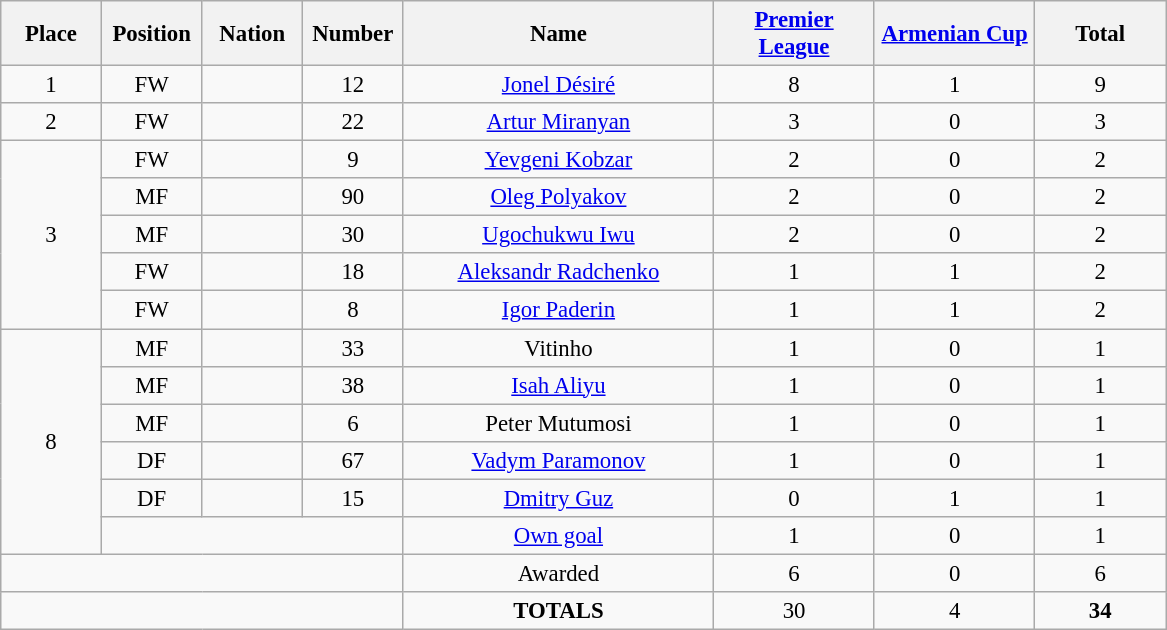<table class="wikitable" style="font-size: 95%; text-align: center;">
<tr>
<th width=60>Place</th>
<th width=60>Position</th>
<th width=60>Nation</th>
<th width=60>Number</th>
<th width=200>Name</th>
<th width=100><a href='#'>Premier League</a></th>
<th width=100><a href='#'>Armenian Cup</a></th>
<th width=80><strong>Total</strong></th>
</tr>
<tr>
<td>1</td>
<td>FW</td>
<td></td>
<td>12</td>
<td><a href='#'>Jonel Désiré</a></td>
<td>8</td>
<td>1</td>
<td>9</td>
</tr>
<tr>
<td>2</td>
<td>FW</td>
<td></td>
<td>22</td>
<td><a href='#'>Artur Miranyan</a></td>
<td>3</td>
<td>0</td>
<td>3</td>
</tr>
<tr>
<td rowspan="5">3</td>
<td>FW</td>
<td></td>
<td>9</td>
<td><a href='#'>Yevgeni Kobzar</a></td>
<td>2</td>
<td>0</td>
<td>2</td>
</tr>
<tr>
<td>MF</td>
<td></td>
<td>90</td>
<td><a href='#'>Oleg Polyakov</a></td>
<td>2</td>
<td>0</td>
<td>2</td>
</tr>
<tr>
<td>MF</td>
<td></td>
<td>30</td>
<td><a href='#'>Ugochukwu Iwu</a></td>
<td>2</td>
<td>0</td>
<td>2</td>
</tr>
<tr>
<td>FW</td>
<td></td>
<td>18</td>
<td><a href='#'>Aleksandr Radchenko</a></td>
<td>1</td>
<td>1</td>
<td>2</td>
</tr>
<tr>
<td>FW</td>
<td></td>
<td>8</td>
<td><a href='#'>Igor Paderin</a></td>
<td>1</td>
<td>1</td>
<td>2</td>
</tr>
<tr>
<td rowspan="6">8</td>
<td>MF</td>
<td></td>
<td>33</td>
<td>Vitinho</td>
<td>1</td>
<td>0</td>
<td>1</td>
</tr>
<tr>
<td>MF</td>
<td></td>
<td>38</td>
<td><a href='#'>Isah Aliyu</a></td>
<td>1</td>
<td>0</td>
<td>1</td>
</tr>
<tr>
<td>MF</td>
<td></td>
<td>6</td>
<td>Peter Mutumosi</td>
<td>1</td>
<td>0</td>
<td>1</td>
</tr>
<tr>
<td>DF</td>
<td></td>
<td>67</td>
<td><a href='#'>Vadym Paramonov</a></td>
<td>1</td>
<td>0</td>
<td>1</td>
</tr>
<tr>
<td>DF</td>
<td></td>
<td>15</td>
<td><a href='#'>Dmitry Guz</a></td>
<td>0</td>
<td>1</td>
<td>1</td>
</tr>
<tr>
<td colspan="3"></td>
<td><a href='#'>Own goal</a></td>
<td>1</td>
<td>0</td>
<td>1</td>
</tr>
<tr>
<td colspan="4"></td>
<td>Awarded</td>
<td>6</td>
<td>0</td>
<td>6</td>
</tr>
<tr>
<td colspan="4"></td>
<td><strong>TOTALS</strong></td>
<td>30</td>
<td>4</td>
<td><strong>34</strong></td>
</tr>
</table>
